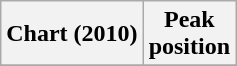<table class="wikitable sortable">
<tr>
<th>Chart (2010)</th>
<th>Peak<br>position</th>
</tr>
<tr>
</tr>
</table>
